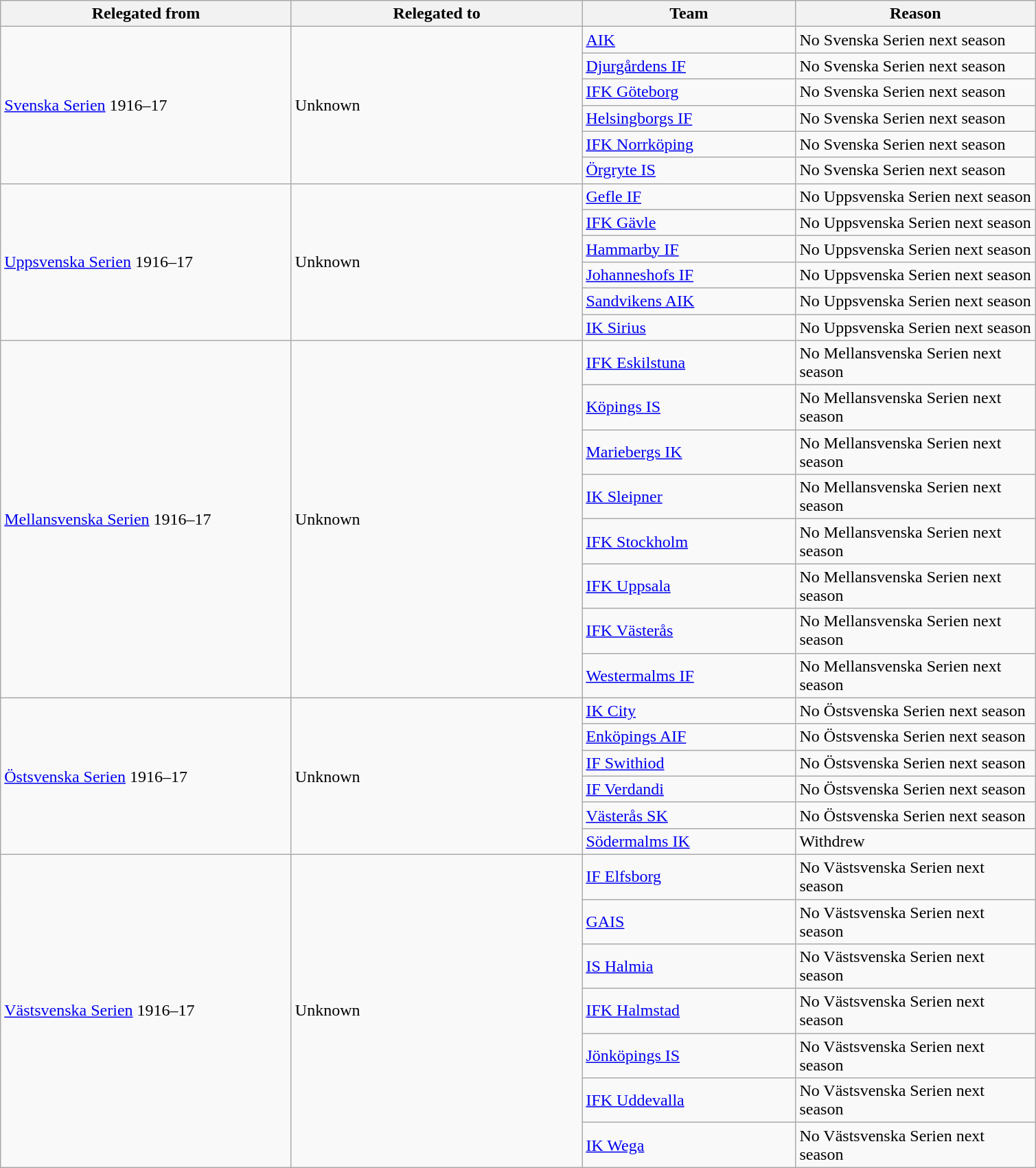<table class="wikitable" style="text-align: left;">
<tr>
<th style="width: 275px;">Relegated from</th>
<th style="width: 275px;">Relegated to</th>
<th style="width: 200px;">Team</th>
<th style="width: 225px;">Reason</th>
</tr>
<tr>
<td rowspan=6><a href='#'>Svenska Serien</a> 1916–17</td>
<td rowspan=6>Unknown</td>
<td><a href='#'>AIK</a></td>
<td>No Svenska Serien next season</td>
</tr>
<tr>
<td><a href='#'>Djurgårdens IF</a></td>
<td>No Svenska Serien next season</td>
</tr>
<tr>
<td><a href='#'>IFK Göteborg</a></td>
<td>No Svenska Serien next season</td>
</tr>
<tr>
<td><a href='#'>Helsingborgs IF</a></td>
<td>No Svenska Serien next season</td>
</tr>
<tr>
<td><a href='#'>IFK Norrköping</a></td>
<td>No Svenska Serien next season</td>
</tr>
<tr>
<td><a href='#'>Örgryte IS</a></td>
<td>No Svenska Serien next season</td>
</tr>
<tr>
<td rowspan=6><a href='#'>Uppsvenska Serien</a> 1916–17</td>
<td rowspan=6>Unknown</td>
<td><a href='#'>Gefle IF</a></td>
<td>No Uppsvenska Serien next season</td>
</tr>
<tr>
<td><a href='#'>IFK Gävle</a></td>
<td>No Uppsvenska Serien next season</td>
</tr>
<tr>
<td><a href='#'>Hammarby IF</a></td>
<td>No Uppsvenska Serien next season</td>
</tr>
<tr>
<td><a href='#'>Johanneshofs IF</a></td>
<td>No Uppsvenska Serien next season</td>
</tr>
<tr>
<td><a href='#'>Sandvikens AIK</a></td>
<td>No Uppsvenska Serien next season</td>
</tr>
<tr>
<td><a href='#'>IK Sirius</a></td>
<td>No Uppsvenska Serien next season</td>
</tr>
<tr>
<td rowspan=8><a href='#'>Mellansvenska Serien</a> 1916–17</td>
<td rowspan=8>Unknown</td>
<td><a href='#'>IFK Eskilstuna</a></td>
<td>No Mellansvenska Serien next season</td>
</tr>
<tr>
<td><a href='#'>Köpings IS</a></td>
<td>No Mellansvenska Serien next season</td>
</tr>
<tr>
<td><a href='#'>Mariebergs IK</a></td>
<td>No Mellansvenska Serien next season</td>
</tr>
<tr>
<td><a href='#'>IK Sleipner</a></td>
<td>No Mellansvenska Serien next season</td>
</tr>
<tr>
<td><a href='#'>IFK Stockholm</a></td>
<td>No Mellansvenska Serien next season</td>
</tr>
<tr>
<td><a href='#'>IFK Uppsala</a></td>
<td>No Mellansvenska Serien next season</td>
</tr>
<tr>
<td><a href='#'>IFK Västerås</a></td>
<td>No Mellansvenska Serien next season</td>
</tr>
<tr>
<td><a href='#'>Westermalms IF</a></td>
<td>No Mellansvenska Serien next season</td>
</tr>
<tr>
<td rowspan=6><a href='#'>Östsvenska Serien</a> 1916–17</td>
<td rowspan=6>Unknown</td>
<td><a href='#'>IK City</a></td>
<td>No Östsvenska Serien next season</td>
</tr>
<tr>
<td><a href='#'>Enköpings AIF</a></td>
<td>No Östsvenska Serien next season</td>
</tr>
<tr>
<td><a href='#'>IF Swithiod</a></td>
<td>No Östsvenska Serien next season</td>
</tr>
<tr>
<td><a href='#'>IF Verdandi</a></td>
<td>No Östsvenska Serien next season</td>
</tr>
<tr>
<td><a href='#'>Västerås SK</a></td>
<td>No Östsvenska Serien next season</td>
</tr>
<tr>
<td><a href='#'>Södermalms IK</a></td>
<td>Withdrew</td>
</tr>
<tr>
<td rowspan=7><a href='#'>Västsvenska Serien</a> 1916–17</td>
<td rowspan=7>Unknown</td>
<td><a href='#'>IF Elfsborg</a></td>
<td>No Västsvenska Serien next season</td>
</tr>
<tr>
<td><a href='#'>GAIS</a></td>
<td>No Västsvenska Serien next season</td>
</tr>
<tr>
<td><a href='#'>IS Halmia</a></td>
<td>No Västsvenska Serien next season</td>
</tr>
<tr>
<td><a href='#'>IFK Halmstad</a></td>
<td>No Västsvenska Serien next season</td>
</tr>
<tr>
<td><a href='#'>Jönköpings IS</a></td>
<td>No Västsvenska Serien next season</td>
</tr>
<tr>
<td><a href='#'>IFK Uddevalla</a></td>
<td>No Västsvenska Serien next season</td>
</tr>
<tr>
<td><a href='#'>IK Wega</a></td>
<td>No Västsvenska Serien next season</td>
</tr>
</table>
